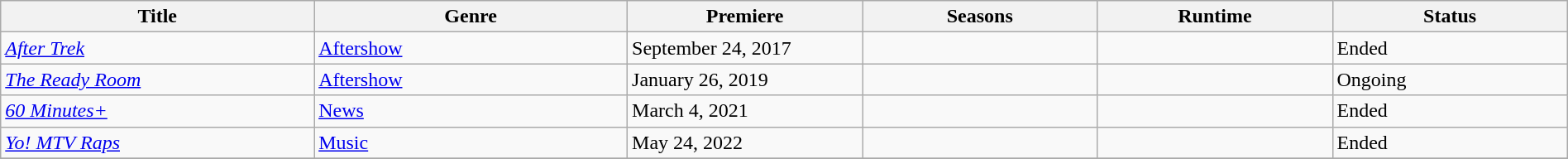<table class="wikitable sortable" style="width:100%;">
<tr>
<th style="width:20%;">Title</th>
<th style="width:20%;">Genre</th>
<th style="width:15%;">Premiere</th>
<th style="width:15%;">Seasons</th>
<th style="width:15%;">Runtime</th>
<th style="width:15%;">Status</th>
</tr>
<tr>
<td><em><a href='#'>After Trek</a></em></td>
<td><a href='#'>Aftershow</a></td>
<td>September 24, 2017</td>
<td></td>
<td></td>
<td>Ended</td>
</tr>
<tr>
<td><em><a href='#'>The Ready Room</a></em></td>
<td><a href='#'>Aftershow</a></td>
<td>January 26, 2019</td>
<td></td>
<td></td>
<td>Ongoing</td>
</tr>
<tr>
<td><em><a href='#'>60 Minutes+</a></em></td>
<td><a href='#'>News</a></td>
<td>March 4, 2021</td>
<td></td>
<td></td>
<td>Ended</td>
</tr>
<tr>
<td><em><a href='#'>Yo! MTV Raps</a></em></td>
<td><a href='#'>Music</a></td>
<td>May 24, 2022</td>
<td></td>
<td></td>
<td>Ended</td>
</tr>
<tr>
</tr>
</table>
